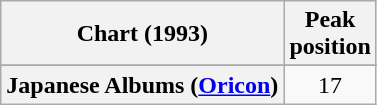<table class="wikitable sortable plainrowheaders">
<tr>
<th scope="col">Chart (1993)</th>
<th scope="col">Peak<br>position</th>
</tr>
<tr>
</tr>
<tr>
<th scope="row">Japanese Albums (<a href='#'>Oricon</a>)</th>
<td align="center">17</td>
</tr>
</table>
